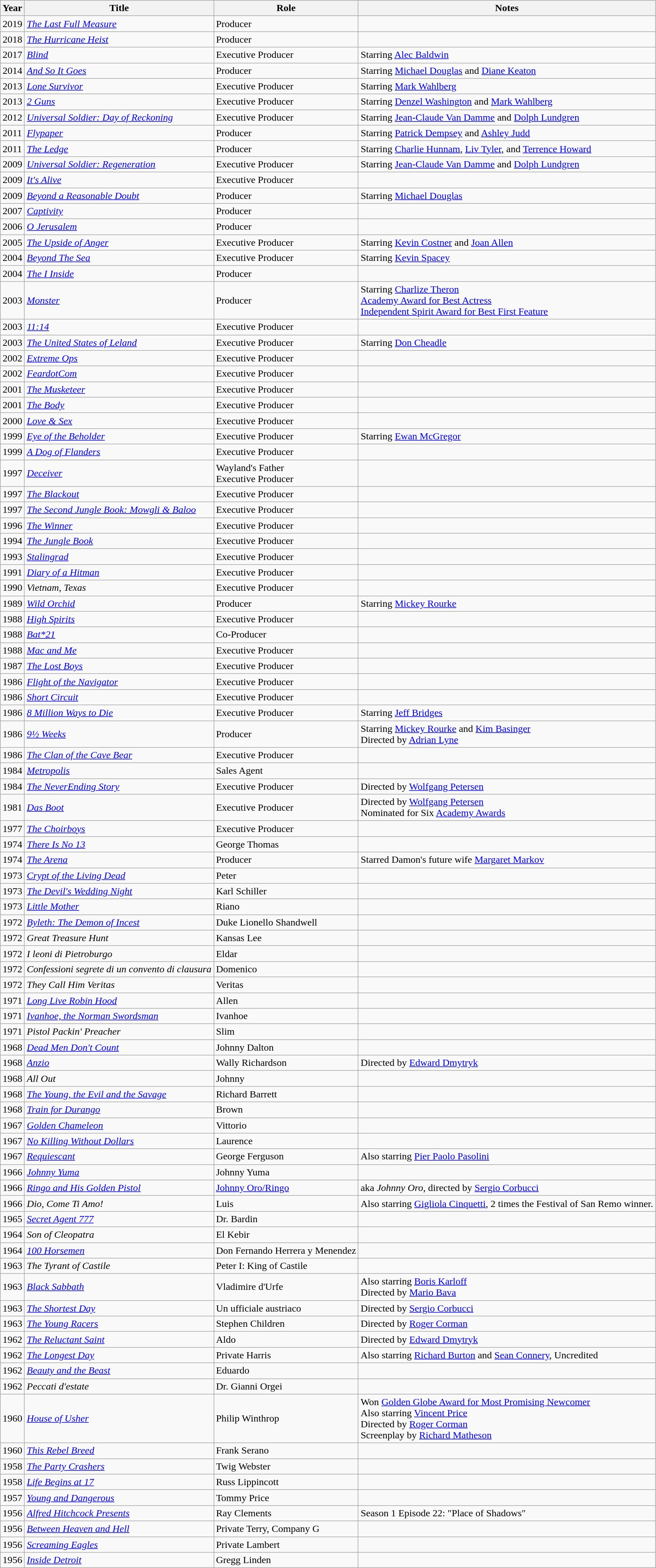<table class="wikitable sortable">
<tr>
<th>Year</th>
<th>Title</th>
<th>Role</th>
<th class="unsortable">Notes</th>
</tr>
<tr>
<td>2019</td>
<td><em><a href='#'>The Last Full Measure</a></em></td>
<td>Producer</td>
<td></td>
</tr>
<tr>
<td>2018</td>
<td><em><a href='#'>The Hurricane Heist</a></em></td>
<td>Producer</td>
<td></td>
</tr>
<tr>
<td>2017</td>
<td><em><a href='#'>Blind</a></em></td>
<td>Executive Producer</td>
<td>Starring <a href='#'>Alec Baldwin</a></td>
</tr>
<tr>
<td>2014</td>
<td><em><a href='#'>And So It Goes</a></em></td>
<td>Producer</td>
<td>Starring <a href='#'>Michael Douglas</a> and <a href='#'>Diane Keaton</a></td>
</tr>
<tr>
<td>2013</td>
<td><em><a href='#'>Lone Survivor</a></em></td>
<td>Executive Producer</td>
<td>Starring <a href='#'>Mark Wahlberg</a></td>
</tr>
<tr>
<td>2013</td>
<td><em><a href='#'>2 Guns</a></em></td>
<td>Executive Producer</td>
<td>Starring <a href='#'>Denzel Washington</a> and <a href='#'>Mark Wahlberg</a></td>
</tr>
<tr>
<td>2012</td>
<td><em><a href='#'>Universal Soldier: Day of Reckoning</a></em></td>
<td>Executive Producer</td>
<td>Starring <a href='#'>Jean-Claude Van Damme</a> and <a href='#'>Dolph Lundgren</a></td>
</tr>
<tr>
<td>2011</td>
<td><em><a href='#'>Flypaper</a></em></td>
<td>Producer</td>
<td>Starring <a href='#'>Patrick Dempsey</a> and <a href='#'>Ashley Judd</a></td>
</tr>
<tr>
<td>2011</td>
<td><em><a href='#'>The Ledge</a></em></td>
<td>Producer</td>
<td>Starring <a href='#'>Charlie Hunnam</a>, <a href='#'>Liv Tyler</a>, and <a href='#'>Terrence Howard</a></td>
</tr>
<tr>
<td>2009</td>
<td><em><a href='#'>Universal Soldier: Regeneration</a></em></td>
<td>Executive Producer</td>
<td>Starring <a href='#'>Jean-Claude Van Damme</a> and <a href='#'>Dolph Lundgren</a></td>
</tr>
<tr>
<td>2009</td>
<td><em><a href='#'>It's Alive</a></em></td>
<td>Executive Producer</td>
<td></td>
</tr>
<tr>
<td>2009</td>
<td><em><a href='#'>Beyond a Reasonable Doubt</a></em></td>
<td>Producer</td>
<td>Starring <a href='#'>Michael Douglas</a></td>
</tr>
<tr>
<td>2007</td>
<td><em><a href='#'>Captivity</a></em></td>
<td>Producer</td>
<td></td>
</tr>
<tr>
<td>2006</td>
<td><em><a href='#'>O Jerusalem</a></em></td>
<td>Producer</td>
<td></td>
</tr>
<tr>
<td>2005</td>
<td><em><a href='#'>The Upside of Anger</a></em></td>
<td>Executive Producer</td>
<td>Starring <a href='#'>Kevin Costner</a> and <a href='#'>Joan Allen</a></td>
</tr>
<tr>
<td>2004</td>
<td><em><a href='#'>Beyond The Sea</a></em></td>
<td>Executive Producer</td>
<td>Starring <a href='#'>Kevin Spacey</a></td>
</tr>
<tr>
<td>2004</td>
<td><em><a href='#'>The I Inside</a></em></td>
<td>Producer</td>
<td></td>
</tr>
<tr>
<td>2003</td>
<td><em><a href='#'>Monster</a></em></td>
<td>Producer</td>
<td>Starring <a href='#'>Charlize Theron</a><br><a href='#'>Academy Award for Best Actress</a><br><a href='#'>Independent Spirit Award for Best First Feature</a></td>
</tr>
<tr>
<td>2003</td>
<td><em><a href='#'>11:14</a></em></td>
<td>Executive Producer</td>
<td></td>
</tr>
<tr>
<td>2003</td>
<td><em><a href='#'>The United States of Leland</a></em></td>
<td>Executive Producer</td>
<td>Starring <a href='#'>Don Cheadle</a></td>
</tr>
<tr>
<td>2002</td>
<td><em><a href='#'>Extreme Ops</a></em></td>
<td>Executive Producer</td>
<td></td>
</tr>
<tr>
<td>2002</td>
<td><em><a href='#'>FeardotCom</a></em></td>
<td>Executive Producer</td>
<td></td>
</tr>
<tr>
<td>2001</td>
<td><em><a href='#'>The Musketeer</a></em></td>
<td>Executive Producer</td>
<td></td>
</tr>
<tr>
<td>2001</td>
<td><em><a href='#'>The Body</a></em></td>
<td>Executive Producer</td>
<td></td>
</tr>
<tr>
<td>2000</td>
<td><em><a href='#'>Love & Sex</a></em></td>
<td>Executive Producer</td>
<td></td>
</tr>
<tr>
<td>1999</td>
<td><em><a href='#'>Eye of the Beholder</a></em></td>
<td>Executive Producer</td>
<td>Starring <a href='#'>Ewan McGregor</a></td>
</tr>
<tr>
<td>1999</td>
<td><em><a href='#'>A Dog of Flanders</a></em></td>
<td>Executive Producer</td>
<td></td>
</tr>
<tr>
<td>1997</td>
<td><em><a href='#'>Deceiver</a></em></td>
<td>Wayland's Father<br>Executive Producer</td>
<td></td>
</tr>
<tr>
<td>1997</td>
<td><em><a href='#'>The Blackout</a></em></td>
<td>Executive Producer</td>
<td></td>
</tr>
<tr>
<td>1997</td>
<td><em><a href='#'>The Second Jungle Book: Mowgli & Baloo</a></em></td>
<td>Executive Producer</td>
<td></td>
</tr>
<tr>
<td>1996</td>
<td><em><a href='#'>The Winner</a></em></td>
<td>Executive Producer</td>
<td></td>
</tr>
<tr>
<td>1994</td>
<td><em><a href='#'>The Jungle Book</a></em></td>
<td>Executive Producer</td>
<td></td>
</tr>
<tr>
<td>1993</td>
<td><em><a href='#'>Stalingrad</a></em></td>
<td>Executive Producer</td>
<td></td>
</tr>
<tr>
<td>1991</td>
<td><em><a href='#'>Diary of a Hitman</a></em></td>
<td>Executive Producer</td>
<td></td>
</tr>
<tr>
<td>1990</td>
<td><em>Vietnam, Texas</em></td>
<td>Executive Producer</td>
<td></td>
</tr>
<tr>
<td>1989</td>
<td><em><a href='#'>Wild Orchid</a></em></td>
<td>Producer</td>
<td>Starring <a href='#'>Mickey Rourke</a></td>
</tr>
<tr>
<td>1988</td>
<td><em><a href='#'>High Spirits</a></em></td>
<td>Executive Producer</td>
<td></td>
</tr>
<tr>
<td>1988</td>
<td><em><a href='#'>Bat*21</a></em></td>
<td>Co-Producer</td>
<td></td>
</tr>
<tr>
<td>1988</td>
<td><em><a href='#'>Mac and Me</a></em></td>
<td>Executive Producer</td>
<td></td>
</tr>
<tr>
<td>1987</td>
<td><em><a href='#'>The Lost Boys</a></em></td>
<td>Executive Producer</td>
<td></td>
</tr>
<tr>
<td>1986</td>
<td><em><a href='#'>Flight of the Navigator</a></em></td>
<td>Executive Producer</td>
<td></td>
</tr>
<tr>
<td>1986</td>
<td><em><a href='#'>Short Circuit</a></em></td>
<td>Executive Producer</td>
<td></td>
</tr>
<tr>
<td>1986</td>
<td><em><a href='#'>8 Million Ways to Die</a></em></td>
<td>Executive Producer</td>
<td>Starring <a href='#'>Jeff Bridges</a></td>
</tr>
<tr>
<td>1986</td>
<td><em><a href='#'>9½ Weeks</a></em></td>
<td>Producer</td>
<td>Starring <a href='#'>Mickey Rourke</a> and <a href='#'>Kim Basinger</a><br>Directed by <a href='#'>Adrian Lyne</a></td>
</tr>
<tr>
<td>1986</td>
<td><em><a href='#'>The Clan of the Cave Bear</a></em></td>
<td>Executive Producer</td>
<td></td>
</tr>
<tr>
<td>1984</td>
<td><em><a href='#'>Metropolis</a></em></td>
<td>Sales Agent</td>
<td></td>
</tr>
<tr>
<td>1984</td>
<td><em><a href='#'>The NeverEnding Story</a></em></td>
<td>Executive Producer</td>
<td>Directed by <a href='#'>Wolfgang Petersen</a></td>
</tr>
<tr>
<td>1981</td>
<td><em><a href='#'>Das Boot</a></em></td>
<td>Executive Producer</td>
<td>Directed by <a href='#'>Wolfgang Petersen</a><br>Nominated for Six <a href='#'>Academy Awards</a></td>
</tr>
<tr>
<td>1977</td>
<td><em><a href='#'>The Choirboys</a></em></td>
<td>Executive Producer</td>
<td></td>
</tr>
<tr>
<td>1974</td>
<td><em><a href='#'>There Is No 13</a></em></td>
<td>George Thomas</td>
<td></td>
</tr>
<tr>
<td>1974</td>
<td><em><a href='#'>The Arena</a></em></td>
<td>Producer</td>
<td>Starred Damon's future wife <a href='#'>Margaret Markov</a></td>
</tr>
<tr>
<td>1973</td>
<td><em><a href='#'>Crypt of the Living Dead</a></em></td>
<td>Peter</td>
<td></td>
</tr>
<tr>
<td>1973</td>
<td><em><a href='#'>The Devil's Wedding Night</a></em></td>
<td>Karl Schiller</td>
<td></td>
</tr>
<tr>
<td>1973</td>
<td><em><a href='#'>Little Mother</a></em></td>
<td>Riano</td>
<td></td>
</tr>
<tr>
<td>1972</td>
<td><em><a href='#'>Byleth: The Demon of Incest</a></em></td>
<td>Duke Lionello Shandwell</td>
<td></td>
</tr>
<tr>
<td>1972</td>
<td><em>Great Treasure Hunt</em></td>
<td>Kansas Lee</td>
<td></td>
</tr>
<tr>
<td>1972</td>
<td><em>I leoni di Pietroburgo</em></td>
<td>Eldar</td>
<td></td>
</tr>
<tr>
<td>1972</td>
<td><em>Confessioni segrete di un convento di clausura</em></td>
<td>Domenico</td>
<td></td>
</tr>
<tr>
<td>1972</td>
<td><em>They Call Him Veritas</em></td>
<td>Veritas</td>
<td></td>
</tr>
<tr>
<td>1971</td>
<td><em><a href='#'>Long Live Robin Hood</a></em></td>
<td>Allen</td>
<td></td>
</tr>
<tr>
<td>1971</td>
<td><em><a href='#'>Ivanhoe, the Norman Swordsman</a></em></td>
<td>Ivanhoe</td>
<td></td>
</tr>
<tr>
<td>1971</td>
<td><em>Pistol Packin' Preacher</em></td>
<td>Slim</td>
<td></td>
</tr>
<tr>
<td>1968</td>
<td><em><a href='#'>Dead Men Don't Count</a></em></td>
<td>Johnny Dalton</td>
<td></td>
</tr>
<tr>
<td>1968</td>
<td><em><a href='#'>Anzio</a></em></td>
<td>Wally Richardson</td>
<td>Directed by <a href='#'>Edward Dmytryk</a></td>
</tr>
<tr>
<td>1968</td>
<td><em>All Out</em></td>
<td>Johnny</td>
<td></td>
</tr>
<tr>
<td>1968</td>
<td><em><a href='#'>The Young, the Evil and the Savage</a></em></td>
<td>Richard Barrett</td>
<td></td>
</tr>
<tr>
<td>1968</td>
<td><em><a href='#'>Train for Durango</a></em></td>
<td>Brown</td>
<td></td>
</tr>
<tr>
<td>1967</td>
<td><em><a href='#'>Golden Chameleon</a></em></td>
<td>Vittorio</td>
<td></td>
</tr>
<tr>
<td>1967</td>
<td><em><a href='#'>No Killing Without Dollars</a></em></td>
<td>Laurence</td>
<td></td>
</tr>
<tr>
<td>1967</td>
<td><em><a href='#'>Requiescant</a></em></td>
<td>George Ferguson</td>
<td>Also starring <a href='#'>Pier Paolo Pasolini</a></td>
</tr>
<tr>
<td>1966</td>
<td><em><a href='#'>Johnny Yuma</a></em></td>
<td>Johnny Yuma</td>
<td></td>
</tr>
<tr>
<td>1966</td>
<td><em><a href='#'>Ringo and His Golden Pistol</a></em></td>
<td><a href='#'>Johnny Oro/Ringo</a></td>
<td>aka <em>Johnny Oro</em>, directed by <a href='#'>Sergio Corbucci</a></td>
</tr>
<tr>
<td>1966</td>
<td><em>Dio, Come Ti Amo!</em></td>
<td>Luis</td>
<td>Also starring <a href='#'>Gigliola Cinquetti</a>, 2 times the Festival of San Remo winner.</td>
</tr>
<tr>
<td>1965</td>
<td><em><a href='#'>Secret Agent 777</a></em></td>
<td>Dr. Bardin</td>
<td></td>
</tr>
<tr>
<td>1964</td>
<td><em>Son of Cleopatra</em></td>
<td>El Kebir</td>
<td></td>
</tr>
<tr>
<td>1964</td>
<td><em><a href='#'>100 Horsemen</a></em></td>
<td>Don Fernando Herrera y Menendez</td>
<td></td>
</tr>
<tr>
<td>1963</td>
<td><em>The Tyrant of Castile</em></td>
<td>Peter I: King of Castile</td>
<td></td>
</tr>
<tr>
<td>1963</td>
<td><em><a href='#'>Black Sabbath</a></em></td>
<td>Vladimire d'Urfe</td>
<td>Also starring <a href='#'>Boris Karloff</a><br>Directed by <a href='#'>Mario Bava</a></td>
</tr>
<tr>
<td>1963</td>
<td><em><a href='#'>The Shortest Day</a></em></td>
<td>Un ufficiale austriaco</td>
<td>Directed by <a href='#'>Sergio Corbucci</a></td>
</tr>
<tr>
<td>1963</td>
<td><em><a href='#'>The Young Racers</a></em></td>
<td>Stephen Children</td>
<td>Directed by <a href='#'>Roger Corman</a></td>
</tr>
<tr>
<td>1962</td>
<td><em><a href='#'>The Reluctant Saint</a></em></td>
<td>Aldo</td>
<td>Directed by <a href='#'>Edward Dmytryk</a></td>
</tr>
<tr>
<td>1962</td>
<td><em><a href='#'>The Longest Day</a></em></td>
<td>Private Harris</td>
<td>Also starring <a href='#'>Richard Burton</a> and <a href='#'>Sean Connery</a>, Uncredited</td>
</tr>
<tr>
<td>1962</td>
<td><em><a href='#'>Beauty and the Beast</a></em></td>
<td>Eduardo</td>
<td></td>
</tr>
<tr>
<td>1962</td>
<td><em>Peccati d'estate</em></td>
<td>Dr. Gianni Orgei</td>
<td></td>
</tr>
<tr>
<td>1960</td>
<td><em><a href='#'>House of Usher</a></em></td>
<td>Philip Winthrop</td>
<td>Won <a href='#'>Golden Globe Award for Most Promising Newcomer</a><br>Also starring <a href='#'>Vincent Price</a><br>Directed by <a href='#'>Roger Corman</a><br>Screenplay by <a href='#'>Richard Matheson</a></td>
</tr>
<tr>
<td>1960</td>
<td><em><a href='#'>This Rebel Breed</a></em></td>
<td>Frank Serano</td>
<td></td>
</tr>
<tr>
<td>1958</td>
<td><em><a href='#'>The Party Crashers</a></em></td>
<td>Twig Webster</td>
<td></td>
</tr>
<tr>
<td>1958</td>
<td><em><a href='#'>Life Begins at 17</a></em></td>
<td>Russ Lippincott</td>
<td></td>
</tr>
<tr>
<td>1957</td>
<td><em><a href='#'>Young and Dangerous</a></em></td>
<td>Tommy Price</td>
<td></td>
</tr>
<tr>
<td>1956</td>
<td><em><a href='#'>Alfred Hitchcock Presents</a></em></td>
<td>Ray Clements</td>
<td>Season 1 Episode 22: "Place of Shadows"</td>
</tr>
<tr>
<td>1956</td>
<td><em><a href='#'>Between Heaven and Hell</a></em></td>
<td>Private Terry, Company G</td>
<td></td>
</tr>
<tr>
<td>1956</td>
<td><em><a href='#'>Screaming Eagles</a></em></td>
<td>Private Lambert</td>
<td></td>
</tr>
<tr>
<td>1956</td>
<td><em><a href='#'>Inside Detroit</a></em></td>
<td>Gregg Linden</td>
<td></td>
</tr>
</table>
